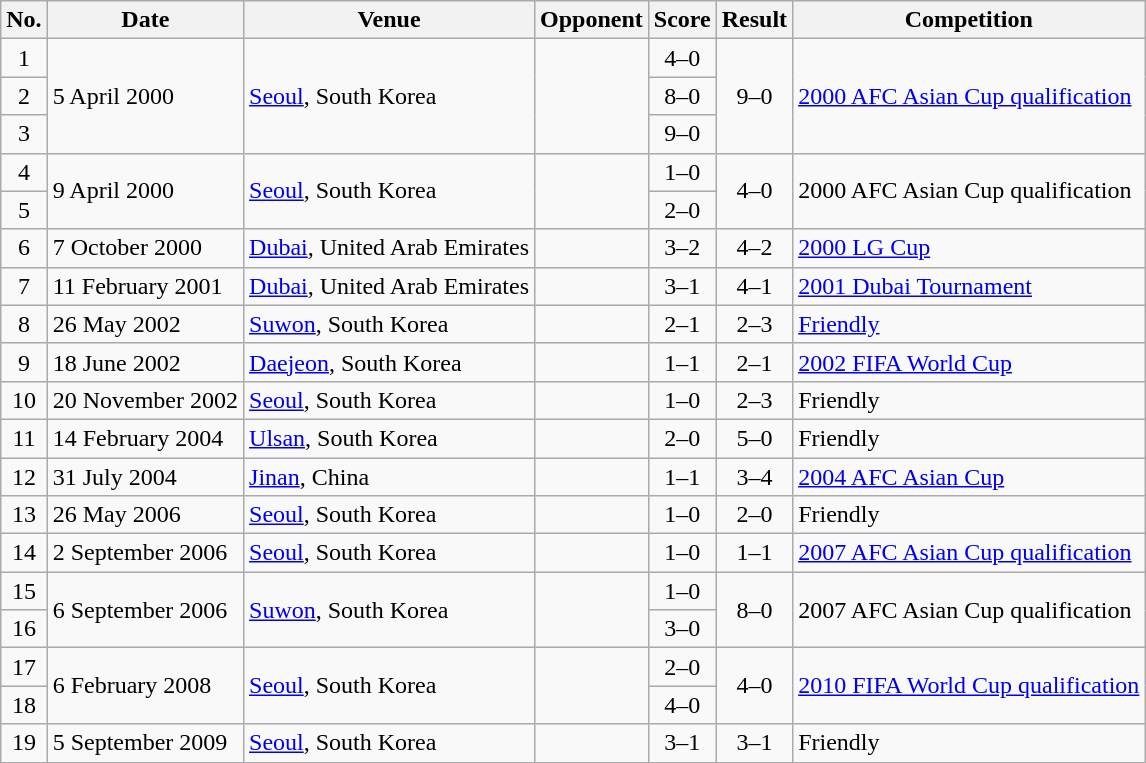<table class="wikitable sortable">
<tr>
<th>No.</th>
<th>Date</th>
<th>Venue</th>
<th>Opponent</th>
<th>Score</th>
<th>Result</th>
<th>Competition</th>
</tr>
<tr>
<td align="center">1</td>
<td rowspan="3">5 April 2000</td>
<td rowspan="3"><a href='#'>Seoul</a>, South Korea</td>
<td rowspan="3"></td>
<td align="center">4–0</td>
<td align="center" rowspan="3">9–0</td>
<td rowspan="3"><a href='#'>2000 AFC Asian Cup qualification</a></td>
</tr>
<tr>
<td align="center">2</td>
<td align="center">8–0</td>
</tr>
<tr>
<td align="center">3</td>
<td align="center">9–0</td>
</tr>
<tr>
<td align="center">4</td>
<td rowspan="2">9 April 2000</td>
<td rowspan="2"><a href='#'>Seoul</a>, South Korea</td>
<td rowspan="2"></td>
<td align="center">1–0</td>
<td align="center" rowspan="2">4–0</td>
<td rowspan="2">2000 AFC Asian Cup qualification</td>
</tr>
<tr>
<td align="center">5</td>
<td align="center">2–0</td>
</tr>
<tr>
<td align="center">6</td>
<td>7 October 2000</td>
<td><a href='#'>Dubai</a>, United Arab Emirates</td>
<td></td>
<td align="center">3–2</td>
<td align="center">4–2</td>
<td><a href='#'>2000 LG Cup</a></td>
</tr>
<tr>
<td align="center">7</td>
<td>11 February 2001</td>
<td><a href='#'>Dubai</a>, United Arab Emirates</td>
<td></td>
<td align="center">3–1</td>
<td align="center">4–1</td>
<td><a href='#'>2001 Dubai Tournament</a></td>
</tr>
<tr>
<td align="center">8</td>
<td>26 May 2002</td>
<td><a href='#'>Suwon</a>, South Korea</td>
<td></td>
<td align="center">2–1</td>
<td align="center">2–3</td>
<td><a href='#'>Friendly</a></td>
</tr>
<tr>
<td align="center">9</td>
<td>18 June 2002</td>
<td><a href='#'>Daejeon</a>, South Korea</td>
<td></td>
<td align="center">1–1</td>
<td align="center">2–1 </td>
<td><a href='#'>2002 FIFA World Cup</a></td>
</tr>
<tr>
<td align="center">10</td>
<td>20 November 2002</td>
<td><a href='#'>Seoul</a>, South Korea</td>
<td></td>
<td align="center">1–0</td>
<td align="center">2–3</td>
<td>Friendly</td>
</tr>
<tr>
<td align="center">11</td>
<td>14 February 2004</td>
<td><a href='#'>Ulsan</a>, South Korea</td>
<td></td>
<td align="center">2–0</td>
<td align="center">5–0</td>
<td>Friendly</td>
</tr>
<tr>
<td align="center">12</td>
<td>31 July 2004</td>
<td><a href='#'>Jinan</a>, China</td>
<td></td>
<td align="center">1–1</td>
<td align="center">3–4</td>
<td><a href='#'>2004 AFC Asian Cup</a></td>
</tr>
<tr>
<td align="center">13</td>
<td>26 May 2006</td>
<td><a href='#'>Seoul</a>, South Korea</td>
<td></td>
<td align="center">1–0</td>
<td align="center">2–0</td>
<td>Friendly</td>
</tr>
<tr>
<td align="center">14</td>
<td>2 September 2006</td>
<td><a href='#'>Seoul</a>, South Korea</td>
<td></td>
<td align="center">1–0</td>
<td align="center">1–1</td>
<td><a href='#'>2007 AFC Asian Cup qualification</a></td>
</tr>
<tr>
<td align="center">15</td>
<td rowspan="2">6 September 2006</td>
<td rowspan="2"><a href='#'>Suwon</a>, South Korea</td>
<td rowspan="2"></td>
<td align="center">1–0</td>
<td align="center" rowspan="2">8–0</td>
<td rowspan="2">2007 AFC Asian Cup qualification</td>
</tr>
<tr>
<td align="center">16</td>
<td align="center">3–0</td>
</tr>
<tr>
<td align="center">17</td>
<td rowspan="2">6 February 2008</td>
<td rowspan="2"><a href='#'>Seoul</a>, South Korea</td>
<td rowspan="2"></td>
<td align="center">2–0</td>
<td align="center" rowspan="2">4–0</td>
<td rowspan="2"><a href='#'>2010 FIFA World Cup qualification</a></td>
</tr>
<tr>
<td align="center">18</td>
<td align="center">4–0</td>
</tr>
<tr>
<td align="center">19</td>
<td>5 September 2009</td>
<td><a href='#'>Seoul</a>, South Korea</td>
<td></td>
<td align="center">3–1</td>
<td align="center">3–1</td>
<td>Friendly</td>
</tr>
</table>
